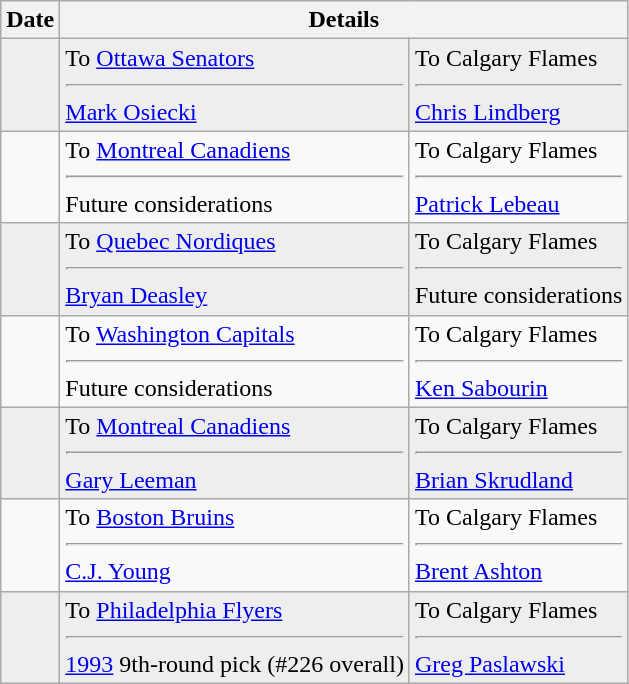<table class="wikitable">
<tr>
<th>Date</th>
<th colspan="2">Details</th>
</tr>
<tr style="background:#eee;">
<td></td>
<td valign="top">To <a href='#'>Ottawa Senators</a><hr><a href='#'>Mark Osiecki</a></td>
<td valign="top">To Calgary Flames<hr><a href='#'>Chris Lindberg</a></td>
</tr>
<tr>
<td></td>
<td valign="top">To <a href='#'>Montreal Canadiens</a><hr>Future considerations</td>
<td valign="top">To Calgary Flames<hr><a href='#'>Patrick Lebeau</a></td>
</tr>
<tr style="background:#eee;">
<td></td>
<td valign="top">To <a href='#'>Quebec Nordiques</a><hr><a href='#'>Bryan Deasley</a></td>
<td valign="top">To Calgary Flames<hr>Future considerations</td>
</tr>
<tr>
<td></td>
<td valign="top">To <a href='#'>Washington Capitals</a><hr>Future considerations</td>
<td valign="top">To Calgary Flames<hr><a href='#'>Ken Sabourin</a></td>
</tr>
<tr style="background:#eee;">
<td></td>
<td valign="top">To <a href='#'>Montreal Canadiens</a><hr><a href='#'>Gary Leeman</a></td>
<td valign="top">To Calgary Flames<hr><a href='#'>Brian Skrudland</a></td>
</tr>
<tr>
<td></td>
<td valign="top">To <a href='#'>Boston Bruins</a><hr><a href='#'>C.J. Young</a></td>
<td valign="top">To Calgary Flames<hr><a href='#'>Brent Ashton</a></td>
</tr>
<tr style="background:#eee;">
<td></td>
<td valign="top">To <a href='#'>Philadelphia Flyers</a><hr><a href='#'>1993</a> 9th-round pick (#226 overall)</td>
<td valign="top">To Calgary Flames<hr><a href='#'>Greg Paslawski</a></td>
</tr>
</table>
